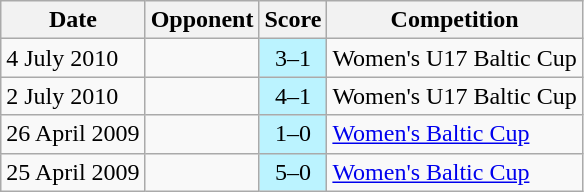<table class="wikitable">
<tr>
<th>Date</th>
<th>Opponent</th>
<th>Score</th>
<th>Competition</th>
</tr>
<tr>
<td>4 July 2010</td>
<td></td>
<td align="center" bgcolor=#bbf3ff>3–1</td>
<td>Women's U17 Baltic Cup</td>
</tr>
<tr>
<td>2 July 2010</td>
<td></td>
<td align="center" bgcolor=#bbf3ff>4–1</td>
<td>Women's U17 Baltic Cup</td>
</tr>
<tr>
<td>26 April 2009</td>
<td></td>
<td align="center" bgcolor=#bbf3ff>1–0</td>
<td><a href='#'>Women's Baltic Cup</a></td>
</tr>
<tr>
<td>25 April 2009</td>
<td></td>
<td align="center" bgcolor=#bbf3ff>5–0</td>
<td><a href='#'>Women's Baltic Cup</a></td>
</tr>
</table>
